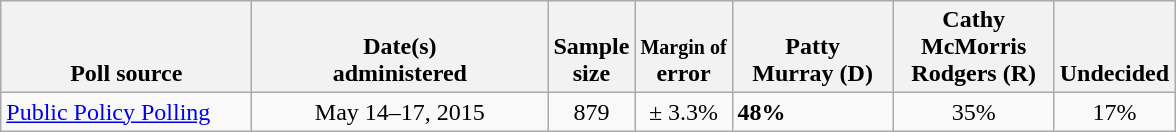<table class="wikitable">
<tr valign= bottom>
<th style="width:160px;">Poll source</th>
<th style="width:190px;">Date(s)<br>administered</th>
<th class=small>Sample<br>size</th>
<th><small>Margin of</small><br>error</th>
<th style="width:100px;">Patty<br>Murray (D)</th>
<th style="width:100px;">Cathy<br>McMorris<br>Rodgers (R)</th>
<th>Undecided</th>
</tr>
<tr>
<td><a href='#'>Public Policy Polling</a></td>
<td align=center>May 14–17, 2015</td>
<td align=center>879</td>
<td align=center>± 3.3%</td>
<td><strong>48%</strong></td>
<td align=center>35%</td>
<td align=center>17%</td>
</tr>
</table>
